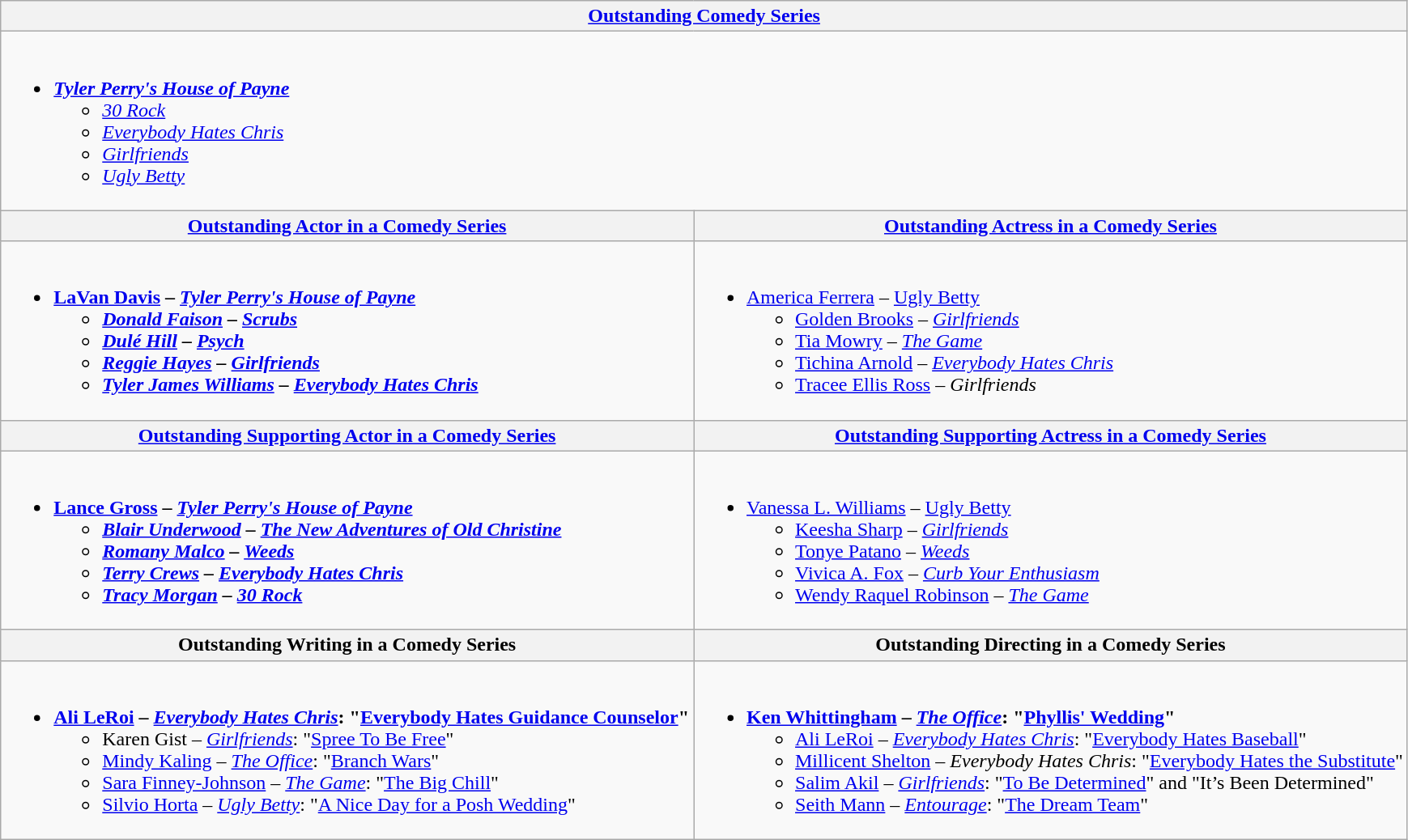<table class="wikitable" style="width=100%">
<tr>
<th colspan="2" style="width=50%"><a href='#'>Outstanding Comedy Series</a></th>
</tr>
<tr>
<td colspan="2" style="vertical-align:top"><br><ul><li><strong><em><a href='#'>Tyler Perry's House of Payne</a></em></strong><ul><li><em><a href='#'>30 Rock</a></em></li><li><em><a href='#'>Everybody Hates Chris</a></em></li><li><em><a href='#'>Girlfriends</a></em></li><li><em><a href='#'>Ugly Betty</a></em></li></ul></li></ul></td>
</tr>
<tr>
<th><a href='#'>Outstanding Actor in a Comedy Series</a></th>
<th><a href='#'>Outstanding Actress in a Comedy Series</a></th>
</tr>
<tr>
<td style="vertical-align:top"><br><ul><li><strong><a href='#'>LaVan Davis</a> – <em><a href='#'>Tyler Perry's House of Payne</a><strong><em><ul><li><a href='#'>Donald Faison</a> – </em><a href='#'>Scrubs</a><em></li><li><a href='#'>Dulé Hill</a> – </em><a href='#'>Psych</a><em></li><li><a href='#'>Reggie Hayes</a> – </em><a href='#'>Girlfriends</a><em></li><li><a href='#'>Tyler James Williams</a> – </em><a href='#'>Everybody Hates Chris</a><em></li></ul></li></ul></td>
<td style="vertical-align:top"><br><ul><li></strong><a href='#'>America Ferrera</a> – </em><a href='#'>Ugly Betty</a></em></strong><ul><li><a href='#'>Golden Brooks</a> – <em><a href='#'>Girlfriends</a></em></li><li><a href='#'>Tia Mowry</a> – <em><a href='#'>The Game</a></em></li><li><a href='#'>Tichina Arnold</a> – <em><a href='#'>Everybody Hates Chris</a></em></li><li><a href='#'>Tracee Ellis Ross</a> – <em>Girlfriends</em></li></ul></li></ul></td>
</tr>
<tr>
<th><a href='#'>Outstanding Supporting Actor in a Comedy Series</a></th>
<th><a href='#'>Outstanding Supporting Actress in a Comedy Series</a></th>
</tr>
<tr>
<td style="vertical-align:top"><br><ul><li><strong><a href='#'>Lance Gross</a> – <em><a href='#'>Tyler Perry's House of Payne</a><strong><em><ul><li><a href='#'>Blair Underwood</a> – </em><a href='#'>The New Adventures of Old Christine</a><em></li><li><a href='#'>Romany Malco</a> – </em><a href='#'>Weeds</a><em></li><li><a href='#'>Terry Crews</a> – </em><a href='#'>Everybody Hates Chris</a><em></li><li><a href='#'>Tracy Morgan</a> – </em><a href='#'>30 Rock</a><em></li></ul></li></ul></td>
<td style="vertical-align:top"><br><ul><li></strong><a href='#'>Vanessa L. Williams</a> – </em><a href='#'>Ugly Betty</a></em></strong><ul><li><a href='#'>Keesha Sharp</a> – <em><a href='#'>Girlfriends</a></em></li><li><a href='#'>Tonye Patano</a> – <em><a href='#'>Weeds</a></em></li><li><a href='#'>Vivica A. Fox</a> – <em><a href='#'>Curb Your Enthusiasm</a></em></li><li><a href='#'>Wendy Raquel Robinson</a> – <em><a href='#'>The Game</a></em></li></ul></li></ul></td>
</tr>
<tr>
<th>Outstanding Writing in a Comedy Series</th>
<th>Outstanding Directing in a Comedy Series</th>
</tr>
<tr>
<td style="vertical-align:top"><br><ul><li><strong><a href='#'>Ali LeRoi</a> – <em><a href='#'>Everybody Hates Chris</a></em>: "<a href='#'>Everybody Hates Guidance Counselor</a>"</strong><ul><li>Karen Gist – <em><a href='#'>Girlfriends</a></em>: "<a href='#'>Spree To Be Free</a>"</li><li><a href='#'>Mindy Kaling</a> – <em><a href='#'>The Office</a></em>: "<a href='#'>Branch Wars</a>"</li><li><a href='#'>Sara Finney-Johnson</a> – <em><a href='#'>The Game</a></em>: "<a href='#'>The Big Chill</a>"</li><li><a href='#'>Silvio Horta</a> – <em><a href='#'>Ugly Betty</a></em>: "<a href='#'>A Nice Day for a Posh Wedding</a>"</li></ul></li></ul></td>
<td style="vertical-align:top"><br><ul><li><strong><a href='#'>Ken Whittingham</a> – <em><a href='#'>The Office</a></em>: "<a href='#'>Phyllis' Wedding</a>"</strong><ul><li><a href='#'>Ali LeRoi</a> – <em><a href='#'>Everybody Hates Chris</a></em>: "<a href='#'>Everybody Hates Baseball</a>"</li><li><a href='#'>Millicent Shelton</a> – <em>Everybody Hates Chris</em>: "<a href='#'>Everybody Hates the Substitute</a>"</li><li><a href='#'>Salim Akil</a> – <em><a href='#'>Girlfriends</a></em>: "<a href='#'>To Be Determined</a>" and "It’s Been Determined"</li><li><a href='#'>Seith Mann</a> – <em><a href='#'>Entourage</a></em>: "<a href='#'>The Dream Team</a>"</li></ul></li></ul></td>
</tr>
</table>
